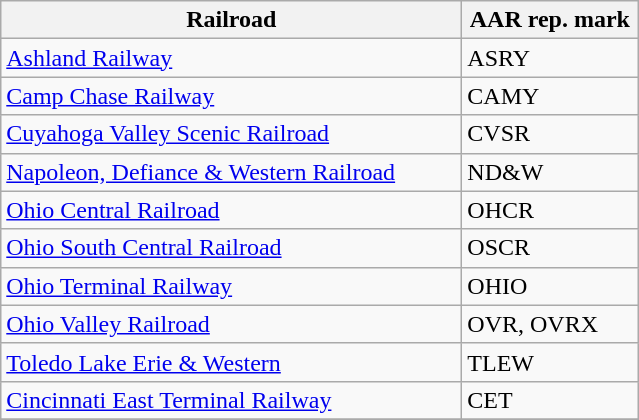<table class="wikitable" border="1">
<tr>
<th width="300px">Railroad</th>
<th width="110px">AAR rep. mark</th>
</tr>
<tr>
<td width="300px"><a href='#'>Ashland Railway</a></td>
<td width="110px">ASRY</td>
</tr>
<tr>
<td width="300px"><a href='#'>Camp Chase Railway</a></td>
<td width="110px">CAMY</td>
</tr>
<tr>
<td width="300px"><a href='#'>Cuyahoga Valley Scenic Railroad</a></td>
<td width="110px">CVSR</td>
</tr>
<tr>
<td width="300px"><a href='#'>Napoleon, Defiance & Western Railroad</a></td>
<td width="100px">ND&W</td>
</tr>
<tr>
<td width="300px"><a href='#'>Ohio Central Railroad</a></td>
<td width="110px">OHCR</td>
</tr>
<tr>
<td width="300px"><a href='#'>Ohio South Central Railroad</a></td>
<td width="110px">OSCR</td>
</tr>
<tr>
<td width="300px"><a href='#'>Ohio Terminal Railway</a></td>
<td width="110px">OHIO</td>
</tr>
<tr>
<td width="300px"><a href='#'>Ohio Valley Railroad</a></td>
<td width="110px">OVR, OVRX</td>
</tr>
<tr>
<td width="300px"><a href='#'>Toledo Lake Erie & Western</a></td>
<td width="110px">TLEW</td>
</tr>
<tr>
<td width="300px"><a href='#'>Cincinnati East Terminal Railway</a></td>
<td width="110px">CET</td>
</tr>
<tr>
</tr>
</table>
